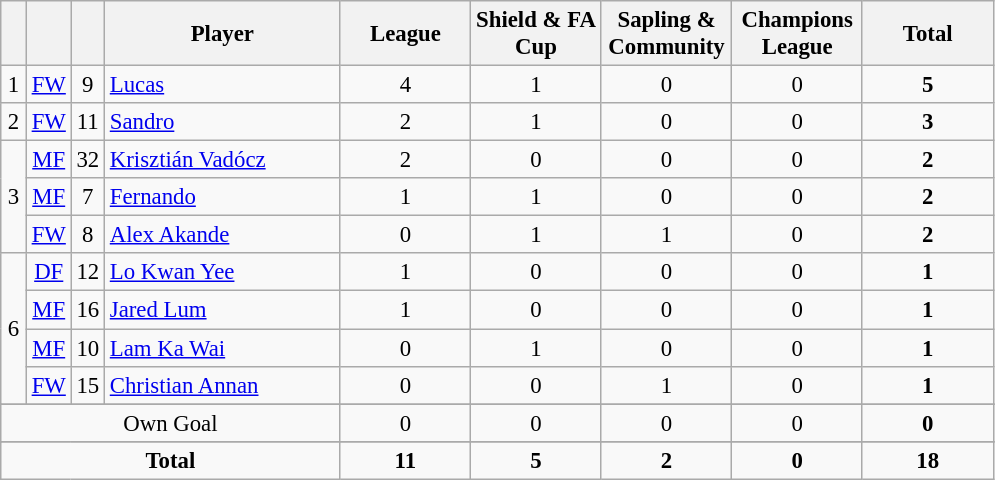<table class="wikitable sortable" style="font-size: 95%; text-align: center;">
<tr>
<th width=10></th>
<th width=10></th>
<th width=10></th>
<th width=150>Player</th>
<th width=80>League</th>
<th width=80>Shield & FA Cup</th>
<th width=80>Sapling & Community</th>
<th width=80>Champions League</th>
<th width=80>Total</th>
</tr>
<tr>
<td>1</td>
<td><a href='#'>FW</a></td>
<td>9</td>
<td align=left> <a href='#'>Lucas</a></td>
<td>4</td>
<td>1</td>
<td>0</td>
<td>0</td>
<td><strong>5</strong></td>
</tr>
<tr>
<td>2</td>
<td><a href='#'>FW</a></td>
<td>11</td>
<td align=left> <a href='#'>Sandro</a></td>
<td>2</td>
<td>1</td>
<td>0</td>
<td>0</td>
<td><strong>3</strong></td>
</tr>
<tr>
<td rowspan=3>3</td>
<td><a href='#'>MF</a></td>
<td>32</td>
<td align=left> <a href='#'>Krisztián Vadócz</a></td>
<td>2</td>
<td>0</td>
<td>0</td>
<td>0</td>
<td><strong>2</strong></td>
</tr>
<tr>
<td><a href='#'>MF</a></td>
<td>7</td>
<td align=left> <a href='#'>Fernando</a></td>
<td>1</td>
<td>1</td>
<td>0</td>
<td>0</td>
<td><strong>2</strong></td>
</tr>
<tr>
<td><a href='#'>FW</a></td>
<td>8</td>
<td align=left> <a href='#'>Alex Akande</a></td>
<td>0</td>
<td>1</td>
<td>1</td>
<td>0</td>
<td><strong>2</strong></td>
</tr>
<tr>
<td rowspan=4>6</td>
<td><a href='#'>DF</a></td>
<td>12</td>
<td align=left> <a href='#'>Lo Kwan Yee</a></td>
<td>1</td>
<td>0</td>
<td>0</td>
<td>0</td>
<td><strong>1</strong></td>
</tr>
<tr>
<td><a href='#'>MF</a></td>
<td>16</td>
<td align=left> <a href='#'>Jared Lum</a></td>
<td>1</td>
<td>0</td>
<td>0</td>
<td>0</td>
<td><strong>1</strong></td>
</tr>
<tr>
<td><a href='#'>MF</a></td>
<td>10</td>
<td align=left> <a href='#'>Lam Ka Wai</a></td>
<td>0</td>
<td>1</td>
<td>0</td>
<td>0</td>
<td><strong>1</strong></td>
</tr>
<tr>
<td><a href='#'>FW</a></td>
<td>15</td>
<td align=left> <a href='#'>Christian Annan</a></td>
<td>0</td>
<td>0</td>
<td>1</td>
<td>0</td>
<td><strong>1</strong></td>
</tr>
<tr>
</tr>
<tr class="sortbottom">
<td colspan=4>Own Goal</td>
<td>0</td>
<td>0</td>
<td>0</td>
<td>0</td>
<td><strong>0</strong></td>
</tr>
<tr>
</tr>
<tr class="sortbottom">
<td colspan=4><strong>Total</strong></td>
<td><strong>11</strong></td>
<td><strong>5</strong></td>
<td><strong>2</strong></td>
<td><strong>0</strong></td>
<td><strong>18</strong></td>
</tr>
</table>
